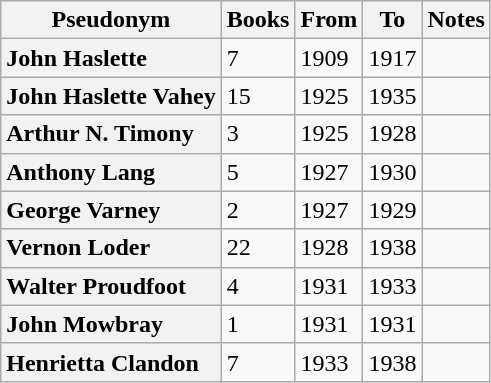<table class="wikitable sortable">
<tr>
<th>Pseudonym</th>
<th>Books</th>
<th>From</th>
<th>To</th>
<th>Notes</th>
</tr>
<tr>
<th style="text-align: left">John Haslette</th>
<td>7</td>
<td>1909</td>
<td>1917</td>
<td></td>
</tr>
<tr>
<th style="text-align: left">John Haslette Vahey</th>
<td>15</td>
<td>1925</td>
<td>1935</td>
<td></td>
</tr>
<tr>
<th style="text-align: left">Arthur N. Timony</th>
<td>3</td>
<td>1925</td>
<td>1928</td>
<td></td>
</tr>
<tr>
<th style="text-align: left">Anthony Lang</th>
<td>5</td>
<td>1927</td>
<td>1930</td>
<td></td>
</tr>
<tr>
<th style="text-align: left">George Varney</th>
<td>2</td>
<td>1927</td>
<td>1929</td>
<td></td>
</tr>
<tr>
<th style="text-align: left">Vernon Loder</th>
<td>22</td>
<td>1928</td>
<td>1938</td>
<td></td>
</tr>
<tr>
<th style="text-align: left">Walter Proudfoot</th>
<td>4</td>
<td>1931</td>
<td>1933</td>
<td></td>
</tr>
<tr>
<th style="text-align: left">John Mowbray</th>
<td>1</td>
<td>1931</td>
<td>1931</td>
<td></td>
</tr>
<tr>
<th style="text-align: left">Henrietta Clandon</th>
<td>7</td>
<td>1933</td>
<td>1938</td>
<td></td>
</tr>
</table>
